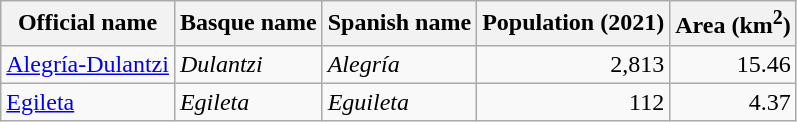<table class="wikitable sortable">
<tr>
<th class="unsortable">Official name</th>
<th>Basque name</th>
<th>Spanish name</th>
<th>Population (2021)</th>
<th>Area (km<sup>2</sup>)</th>
</tr>
<tr>
<td><a href='#'>Alegría-Dulantzi</a></td>
<td><em>Dulantzi</em></td>
<td><em>Alegría</em></td>
<td align="right">2,813</td>
<td align="right">15.46</td>
</tr>
<tr>
<td><a href='#'>Egileta</a></td>
<td><em>Egileta</em></td>
<td><em>Eguileta</em></td>
<td align="right">112</td>
<td align="right">4.37</td>
</tr>
</table>
